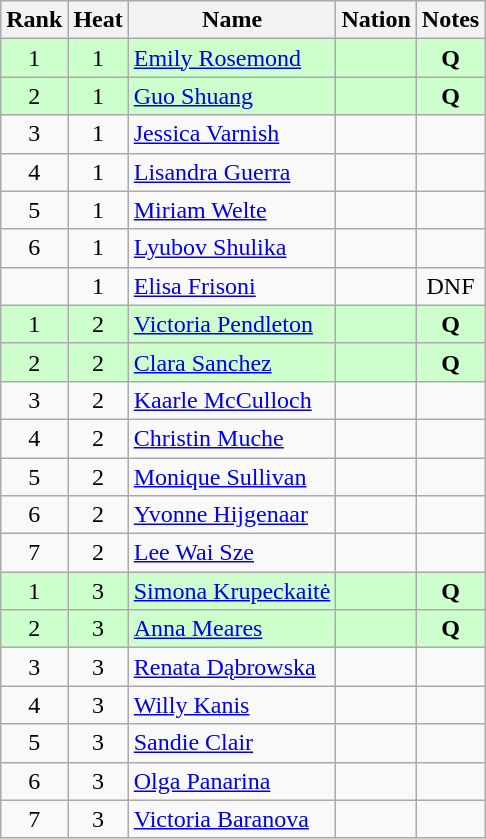<table class="wikitable sortable" style="text-align:center">
<tr>
<th>Rank</th>
<th>Heat</th>
<th>Name</th>
<th>Nation</th>
<th>Notes</th>
</tr>
<tr style="background: #ccffcc;">
<td>1</td>
<td>1</td>
<td align=left><a href='#'>Emily Rosemond</a></td>
<td align=left></td>
<td><strong>Q</strong></td>
</tr>
<tr style="background: #ccffcc;">
<td>2</td>
<td>1</td>
<td align=left><a href='#'>Guo Shuang</a></td>
<td align=left></td>
<td><strong>Q</strong></td>
</tr>
<tr>
<td>3</td>
<td>1</td>
<td align=left><a href='#'>Jessica Varnish</a></td>
<td align=left></td>
<td></td>
</tr>
<tr>
<td>4</td>
<td>1</td>
<td align=left><a href='#'>Lisandra Guerra</a></td>
<td align=left></td>
<td></td>
</tr>
<tr>
<td>5</td>
<td>1</td>
<td align=left><a href='#'>Miriam Welte</a></td>
<td align=left></td>
<td></td>
</tr>
<tr>
<td>6</td>
<td>1</td>
<td align=left><a href='#'>Lyubov Shulika</a></td>
<td align=left></td>
<td></td>
</tr>
<tr>
<td></td>
<td>1</td>
<td align=left><a href='#'>Elisa Frisoni</a></td>
<td align=left></td>
<td>DNF</td>
</tr>
<tr style="background: #ccffcc;">
<td>1</td>
<td>2</td>
<td align=left><a href='#'>Victoria Pendleton</a></td>
<td align=left></td>
<td><strong>Q</strong></td>
</tr>
<tr style="background: #ccffcc;">
<td>2</td>
<td>2</td>
<td align=left><a href='#'>Clara Sanchez</a></td>
<td align=left></td>
<td><strong>Q</strong></td>
</tr>
<tr>
<td>3</td>
<td>2</td>
<td align=left><a href='#'>Kaarle McCulloch</a></td>
<td align=left></td>
<td></td>
</tr>
<tr>
<td>4</td>
<td>2</td>
<td align=left><a href='#'>Christin Muche</a></td>
<td align=left></td>
<td></td>
</tr>
<tr>
<td>5</td>
<td>2</td>
<td align=left><a href='#'>Monique Sullivan</a></td>
<td align=left></td>
<td></td>
</tr>
<tr>
<td>6</td>
<td>2</td>
<td align=left><a href='#'>Yvonne Hijgenaar</a></td>
<td align=left></td>
<td></td>
</tr>
<tr>
<td>7</td>
<td>2</td>
<td align=left><a href='#'>Lee Wai Sze</a></td>
<td align=left></td>
<td></td>
</tr>
<tr style="background: #ccffcc;">
<td>1</td>
<td>3</td>
<td align=left><a href='#'>Simona Krupeckaitė</a></td>
<td align=left></td>
<td><strong>Q</strong></td>
</tr>
<tr style="background: #ccffcc;">
<td>2</td>
<td>3</td>
<td align=left><a href='#'>Anna Meares</a></td>
<td align=left></td>
<td><strong>Q</strong></td>
</tr>
<tr>
<td>3</td>
<td>3</td>
<td align=left><a href='#'>Renata Dąbrowska</a></td>
<td align=left></td>
<td></td>
</tr>
<tr>
<td>4</td>
<td>3</td>
<td align=left><a href='#'>Willy Kanis</a></td>
<td align=left></td>
<td></td>
</tr>
<tr>
<td>5</td>
<td>3</td>
<td align=left><a href='#'>Sandie Clair</a></td>
<td align=left></td>
<td></td>
</tr>
<tr>
<td>6</td>
<td>3</td>
<td align=left><a href='#'>Olga Panarina</a></td>
<td align=left></td>
<td></td>
</tr>
<tr>
<td>7</td>
<td>3</td>
<td align=left><a href='#'>Victoria Baranova</a></td>
<td align=left></td>
<td></td>
</tr>
</table>
